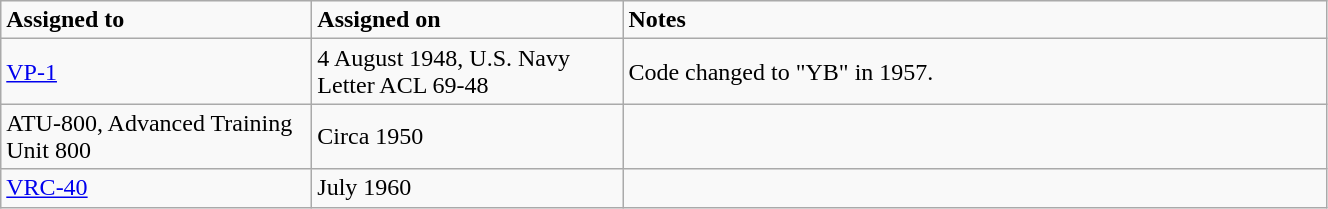<table class="wikitable" style="width: 70%;">
<tr>
<td style="width: 200px;"><strong>Assigned to</strong></td>
<td style="width: 200px;"><strong>Assigned on</strong></td>
<td><strong>Notes</strong></td>
</tr>
<tr>
<td><a href='#'>VP-1</a></td>
<td>4 August 1948, U.S. Navy Letter ACL 69-48</td>
<td>Code changed to "YB" in 1957.</td>
</tr>
<tr>
<td>ATU-800, Advanced Training Unit 800</td>
<td>Circa 1950</td>
<td></td>
</tr>
<tr>
<td><a href='#'>VRC-40</a></td>
<td>July 1960</td>
<td></td>
</tr>
</table>
